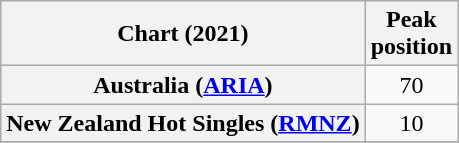<table class="wikitable sortable plainrowheaders" style="text-align:center">
<tr>
<th scope="col">Chart (2021)</th>
<th scope="col">Peak<br>position</th>
</tr>
<tr>
<th scope="row">Australia (<a href='#'>ARIA</a>)</th>
<td>70</td>
</tr>
<tr>
<th scope="row">New Zealand Hot Singles (<a href='#'>RMNZ</a>)</th>
<td>10</td>
</tr>
<tr>
</tr>
</table>
